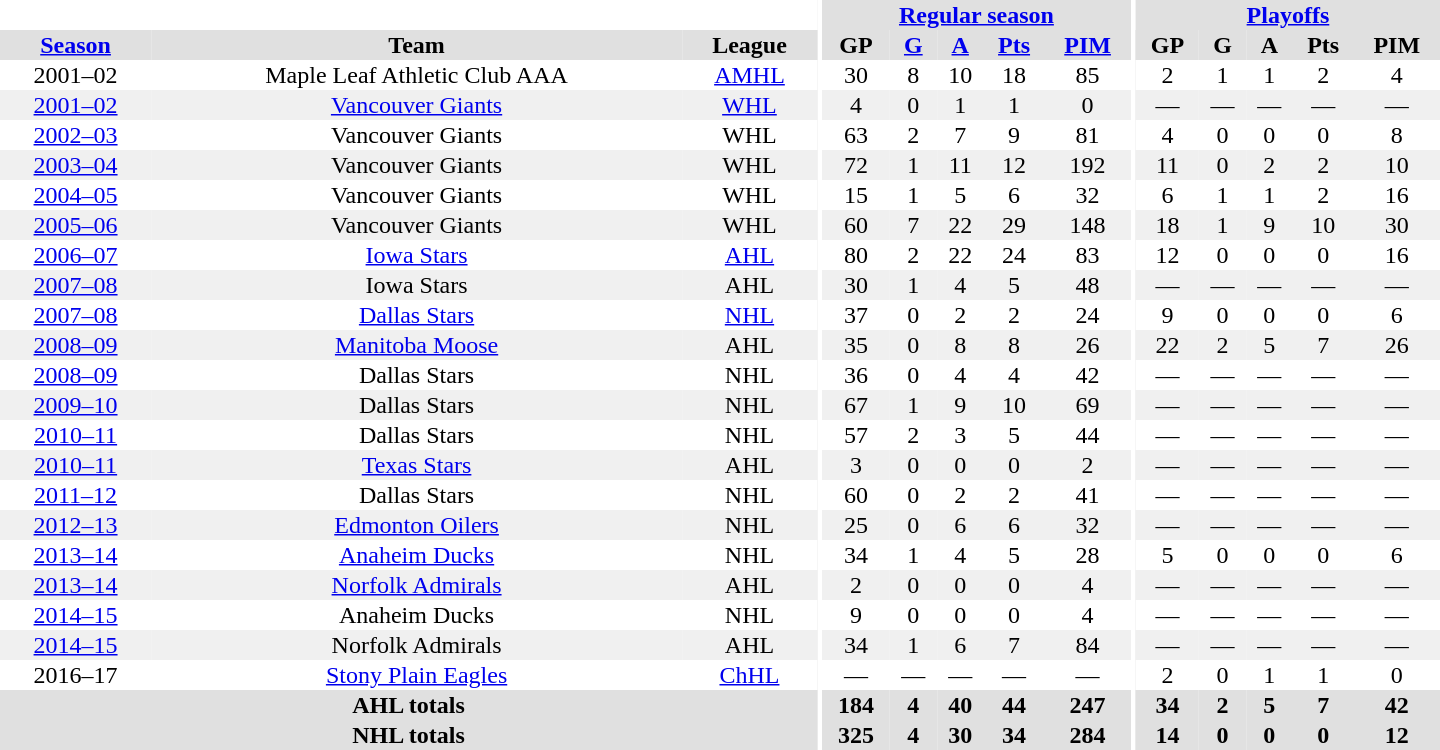<table border="0" cellpadding="1" cellspacing="0" style="text-align:center; width:60em">
<tr bgcolor="#e0e0e0">
<th colspan="3" bgcolor="#ffffff"></th>
<th rowspan="99" bgcolor="#ffffff"></th>
<th colspan="5"><a href='#'>Regular season</a></th>
<th rowspan="99" bgcolor="#ffffff"></th>
<th colspan="5"><a href='#'>Playoffs</a></th>
</tr>
<tr bgcolor="#e0e0e0">
<th><a href='#'>Season</a></th>
<th>Team</th>
<th>League</th>
<th>GP</th>
<th><a href='#'>G</a></th>
<th><a href='#'>A</a></th>
<th><a href='#'>Pts</a></th>
<th><a href='#'>PIM</a></th>
<th>GP</th>
<th>G</th>
<th>A</th>
<th>Pts</th>
<th>PIM</th>
</tr>
<tr>
<td>2001–02</td>
<td>Maple Leaf Athletic Club AAA</td>
<td><a href='#'>AMHL</a></td>
<td>30</td>
<td>8</td>
<td>10</td>
<td>18</td>
<td>85</td>
<td>2</td>
<td>1</td>
<td>1</td>
<td>2</td>
<td>4</td>
</tr>
<tr bgcolor="#f0f0f0">
<td><a href='#'>2001–02</a></td>
<td><a href='#'>Vancouver Giants</a></td>
<td><a href='#'>WHL</a></td>
<td>4</td>
<td>0</td>
<td>1</td>
<td>1</td>
<td>0</td>
<td>—</td>
<td>—</td>
<td>—</td>
<td>—</td>
<td>—</td>
</tr>
<tr>
<td><a href='#'>2002–03</a></td>
<td>Vancouver Giants</td>
<td>WHL</td>
<td>63</td>
<td>2</td>
<td>7</td>
<td>9</td>
<td>81</td>
<td>4</td>
<td>0</td>
<td>0</td>
<td>0</td>
<td>8</td>
</tr>
<tr bgcolor="#f0f0f0">
<td><a href='#'>2003–04</a></td>
<td>Vancouver Giants</td>
<td>WHL</td>
<td>72</td>
<td>1</td>
<td>11</td>
<td>12</td>
<td>192</td>
<td>11</td>
<td>0</td>
<td>2</td>
<td>2</td>
<td>10</td>
</tr>
<tr>
<td><a href='#'>2004–05</a></td>
<td>Vancouver Giants</td>
<td>WHL</td>
<td>15</td>
<td>1</td>
<td>5</td>
<td>6</td>
<td>32</td>
<td>6</td>
<td>1</td>
<td>1</td>
<td>2</td>
<td>16</td>
</tr>
<tr bgcolor="#f0f0f0">
<td><a href='#'>2005–06</a></td>
<td>Vancouver Giants</td>
<td>WHL</td>
<td>60</td>
<td>7</td>
<td>22</td>
<td>29</td>
<td>148</td>
<td>18</td>
<td>1</td>
<td>9</td>
<td>10</td>
<td>30</td>
</tr>
<tr>
<td><a href='#'>2006–07</a></td>
<td><a href='#'>Iowa Stars</a></td>
<td><a href='#'>AHL</a></td>
<td>80</td>
<td>2</td>
<td>22</td>
<td>24</td>
<td>83</td>
<td>12</td>
<td>0</td>
<td>0</td>
<td>0</td>
<td>16</td>
</tr>
<tr bgcolor="#f0f0f0">
<td><a href='#'>2007–08</a></td>
<td>Iowa Stars</td>
<td>AHL</td>
<td>30</td>
<td>1</td>
<td>4</td>
<td>5</td>
<td>48</td>
<td>—</td>
<td>—</td>
<td>—</td>
<td>—</td>
<td>—</td>
</tr>
<tr>
<td><a href='#'>2007–08</a></td>
<td><a href='#'>Dallas Stars</a></td>
<td><a href='#'>NHL</a></td>
<td>37</td>
<td>0</td>
<td>2</td>
<td>2</td>
<td>24</td>
<td>9</td>
<td>0</td>
<td>0</td>
<td>0</td>
<td>6</td>
</tr>
<tr bgcolor="#f0f0f0">
<td><a href='#'>2008–09</a></td>
<td><a href='#'>Manitoba Moose</a></td>
<td>AHL</td>
<td>35</td>
<td>0</td>
<td>8</td>
<td>8</td>
<td>26</td>
<td>22</td>
<td>2</td>
<td>5</td>
<td>7</td>
<td>26</td>
</tr>
<tr>
<td><a href='#'>2008–09</a></td>
<td>Dallas Stars</td>
<td>NHL</td>
<td>36</td>
<td>0</td>
<td>4</td>
<td>4</td>
<td>42</td>
<td>—</td>
<td>—</td>
<td>—</td>
<td>—</td>
<td>—</td>
</tr>
<tr bgcolor="#f0f0f0">
<td><a href='#'>2009–10</a></td>
<td>Dallas Stars</td>
<td>NHL</td>
<td>67</td>
<td>1</td>
<td>9</td>
<td>10</td>
<td>69</td>
<td>—</td>
<td>—</td>
<td>—</td>
<td>—</td>
<td>—</td>
</tr>
<tr>
<td><a href='#'>2010–11</a></td>
<td>Dallas Stars</td>
<td>NHL</td>
<td>57</td>
<td>2</td>
<td>3</td>
<td>5</td>
<td>44</td>
<td>—</td>
<td>—</td>
<td>—</td>
<td>—</td>
<td>—</td>
</tr>
<tr bgcolor="#f0f0f0">
<td><a href='#'>2010–11</a></td>
<td><a href='#'>Texas Stars</a></td>
<td>AHL</td>
<td>3</td>
<td>0</td>
<td>0</td>
<td>0</td>
<td>2</td>
<td>—</td>
<td>—</td>
<td>—</td>
<td>—</td>
<td>—</td>
</tr>
<tr>
<td><a href='#'>2011–12</a></td>
<td>Dallas Stars</td>
<td>NHL</td>
<td>60</td>
<td>0</td>
<td>2</td>
<td>2</td>
<td>41</td>
<td>—</td>
<td>—</td>
<td>—</td>
<td>—</td>
<td>—</td>
</tr>
<tr bgcolor="#f0f0f0">
<td><a href='#'>2012–13</a></td>
<td><a href='#'>Edmonton Oilers</a></td>
<td>NHL</td>
<td>25</td>
<td>0</td>
<td>6</td>
<td>6</td>
<td>32</td>
<td>—</td>
<td>—</td>
<td>—</td>
<td>—</td>
<td>—</td>
</tr>
<tr>
<td><a href='#'>2013–14</a></td>
<td><a href='#'>Anaheim Ducks</a></td>
<td>NHL</td>
<td>34</td>
<td>1</td>
<td>4</td>
<td>5</td>
<td>28</td>
<td>5</td>
<td>0</td>
<td>0</td>
<td>0</td>
<td>6</td>
</tr>
<tr bgcolor="#f0f0f0">
<td><a href='#'>2013–14</a></td>
<td><a href='#'>Norfolk Admirals</a></td>
<td>AHL</td>
<td>2</td>
<td>0</td>
<td>0</td>
<td>0</td>
<td>4</td>
<td>—</td>
<td>—</td>
<td>—</td>
<td>—</td>
<td>—</td>
</tr>
<tr>
<td><a href='#'>2014–15</a></td>
<td>Anaheim Ducks</td>
<td>NHL</td>
<td>9</td>
<td>0</td>
<td>0</td>
<td>0</td>
<td>4</td>
<td>—</td>
<td>—</td>
<td>—</td>
<td>—</td>
<td>—</td>
</tr>
<tr bgcolor="#f0f0f0">
<td><a href='#'>2014–15</a></td>
<td>Norfolk Admirals</td>
<td>AHL</td>
<td>34</td>
<td>1</td>
<td>6</td>
<td>7</td>
<td>84</td>
<td>—</td>
<td>—</td>
<td>—</td>
<td>—</td>
<td>—</td>
</tr>
<tr>
<td>2016–17</td>
<td><a href='#'>Stony Plain Eagles</a></td>
<td><a href='#'>ChHL</a></td>
<td>—</td>
<td>—</td>
<td>—</td>
<td>—</td>
<td>—</td>
<td>2</td>
<td>0</td>
<td>1</td>
<td>1</td>
<td>0</td>
</tr>
<tr bgcolor="#e0e0e0">
<th colspan="3">AHL totals</th>
<th>184</th>
<th>4</th>
<th>40</th>
<th>44</th>
<th>247</th>
<th>34</th>
<th>2</th>
<th>5</th>
<th>7</th>
<th>42</th>
</tr>
<tr bgcolor="#e0e0e0">
<th colspan="3">NHL totals</th>
<th>325</th>
<th>4</th>
<th>30</th>
<th>34</th>
<th>284</th>
<th>14</th>
<th>0</th>
<th>0</th>
<th>0</th>
<th>12</th>
</tr>
</table>
